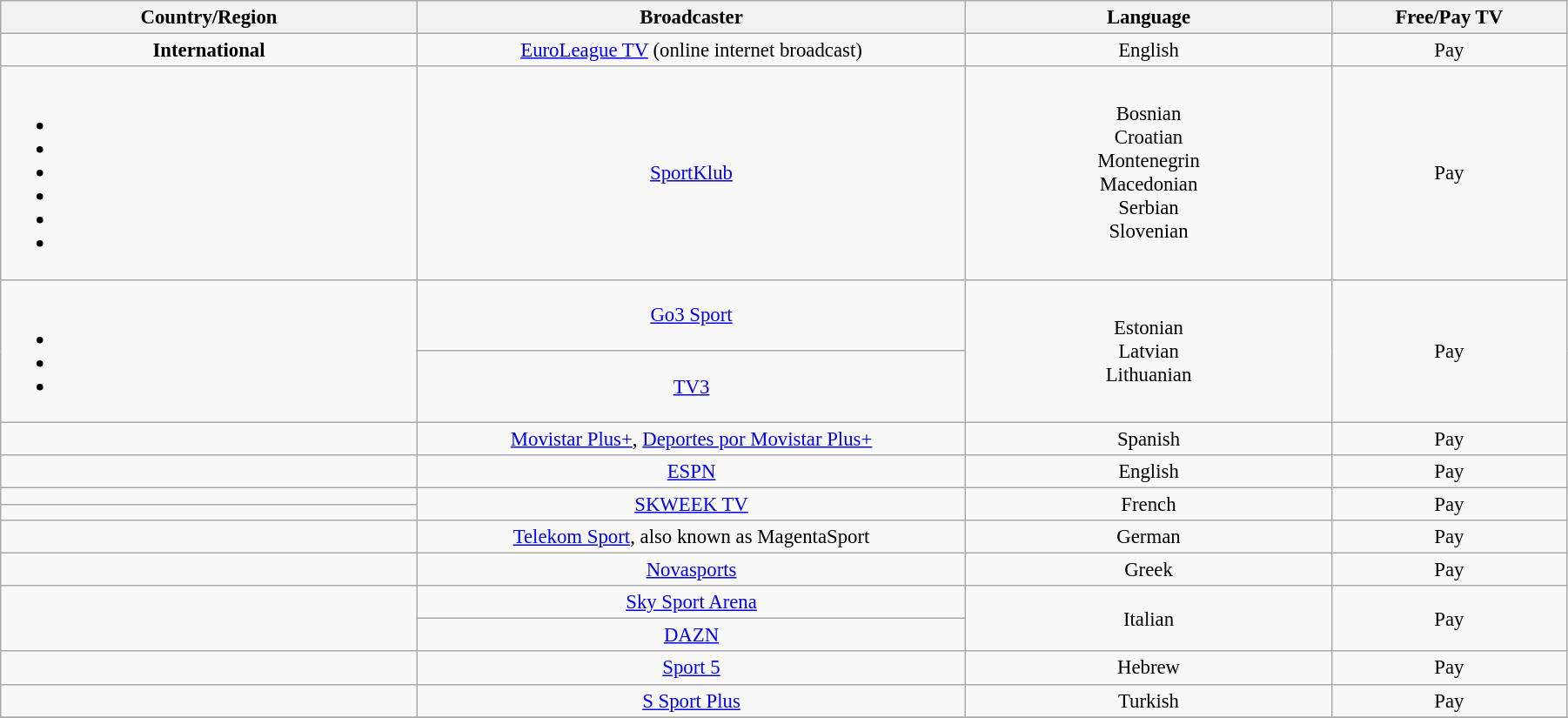<table class="wikitable sortable" style="align:left; width: 95%; font-size:95%">
<tr>
<th style="width:9%;">Country/Region</th>
<th style="width:12%;">Broadcaster</th>
<th style="width:8%;">Language</th>
<th style="width:5%;">Free/Pay TV</th>
</tr>
<tr>
<td style="text-align:center;"><strong>International</strong></td>
<td style="text-align:center;"><a href='#'>EuroLeague TV</a> (online internet broadcast)</td>
<td style="text-align:center;">English</td>
<td style="text-align:center;">Pay</td>
</tr>
<tr>
<td rowspan="1" style="text-align:left;"><br><ul><li></li><li></li><li></li><li></li><li></li><li></li></ul></td>
<td style="text-align:center;"><a href='#'>SportKlub</a></td>
<td rowspan="1" style="text-align:center;">Bosnian<br>Croatian<br>Montenegrin<br>Macedonian<br>Serbian<br>Slovenian</td>
<td rowspan="1" style="text-align:center;">Pay</td>
</tr>
<tr>
<td rowspan="2" style="style="text-align:left;"><br><ul><li></li><li></li><li></li></ul></td>
<td rowspan="1" style="text-align:center;"><a href='#'>Go3 Sport</a></td>
<td rowspan="2" style="text-align:center;">Estonian<br>Latvian<br>Lithuanian</td>
<td rowspan="2" style="text-align:center;">Pay</td>
</tr>
<tr>
<td style="text-align:center;"><a href='#'>TV3</a></td>
</tr>
<tr>
<td style="text-align:left;"></td>
<td rowspan="1" style="text-align:center;"><a href='#'>Movistar Plus+</a>, <a href='#'>Deportes por Movistar Plus+</a></td>
<td rowspan="1" style="text-align:center;">Spanish</td>
<td style="text-align:center;">Pay</td>
</tr>
<tr>
<td style="text-align:left;"></td>
<td style="text-align:center;"><a href='#'>ESPN</a></td>
<td style="text-align:center;">English</td>
<td style="text-align:center;">Pay</td>
</tr>
<tr>
<td style="text-align:left;"></td>
<td rowspan="2" style="text-align:center;"><a href='#'>SKWEEK TV</a></td>
<td rowspan="2" style="text-align:center;">French</td>
<td rowspan="2" style="text-align:center;">Pay</td>
</tr>
<tr>
<td style="text-align:left;"></td>
</tr>
<tr>
<td style="text-align:left;"></td>
<td style="text-align:center;"><a href='#'>Telekom Sport</a>, also known as MagentaSport</td>
<td style="text-align:center;">German</td>
<td style="text-align:center;">Pay</td>
</tr>
<tr>
<td style="text-align:left;"></td>
<td style="text-align:center;"><a href='#'>Novasports</a></td>
<td style="text-align:center;">Greek</td>
<td style="text-align:center;">Pay</td>
</tr>
<tr>
<td rowspan="2" style="text-align:left;"></td>
<td style="text-align:center;"><a href='#'>Sky Sport Arena</a></td>
<td rowspan="2" style="text-align:center;">Italian</td>
<td rowspan="2" style="text-align:center;">Pay</td>
</tr>
<tr>
<td style="text-align:center;"><a href='#'>DAZN</a></td>
</tr>
<tr>
<td rowspan="1" style="text-align:left;"></td>
<td style="text-align:center;"><a href='#'>Sport 5</a></td>
<td rowspan="1" style="text-align:center;">Hebrew</td>
<td style="text-align:center;">Pay</td>
</tr>
<tr>
<td style="text-align:left;"></td>
<td style="text-align:center;"><a href='#'>S Sport Plus</a></td>
<td style="text-align:center;">Turkish</td>
<td style="text-align:center;">Pay</td>
</tr>
<tr>
</tr>
</table>
